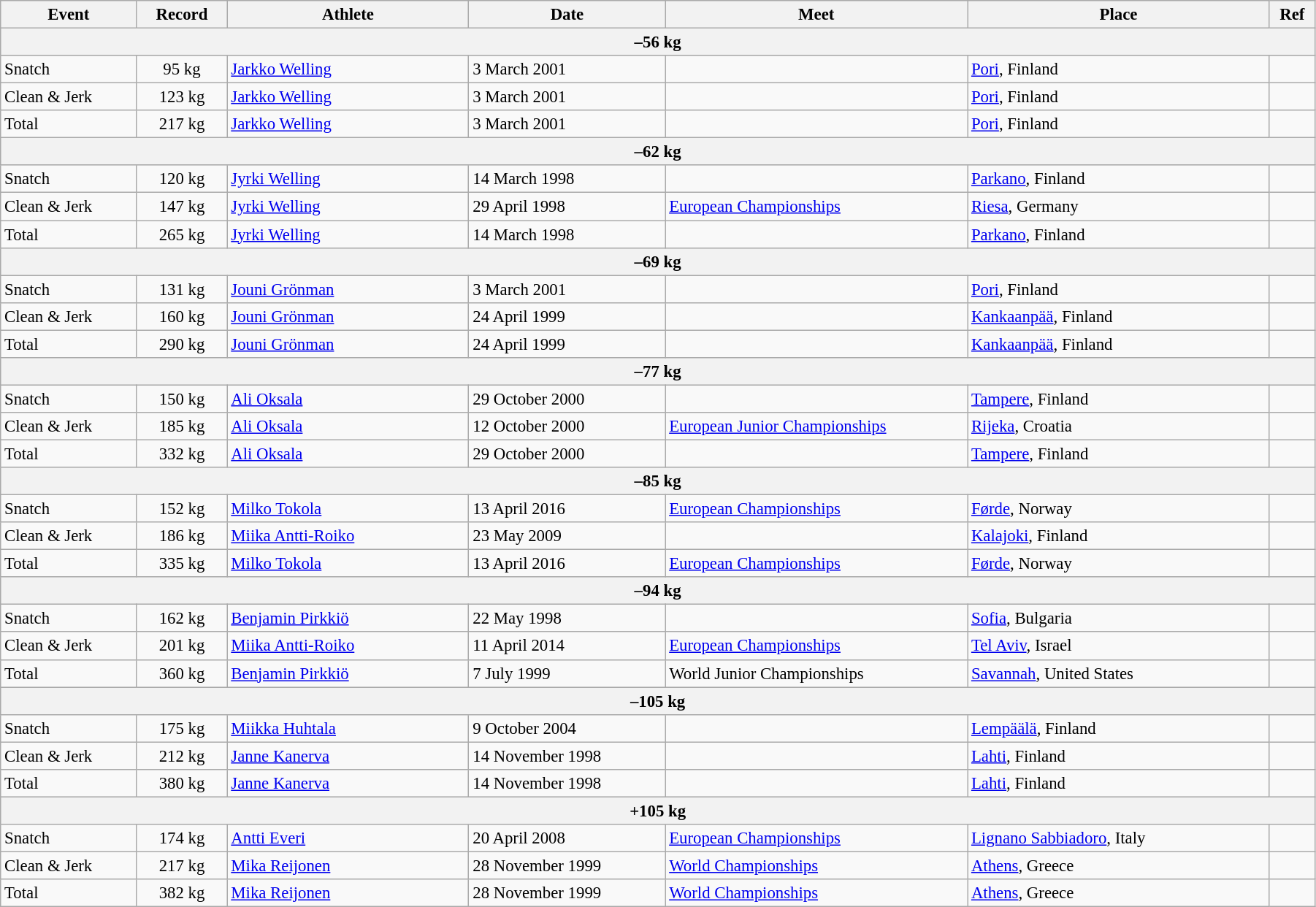<table class="wikitable" style="font-size:95%; width: 95%;">
<tr>
<th width=9%>Event</th>
<th width=6%>Record</th>
<th width=16%>Athlete</th>
<th width=13%>Date</th>
<th width=20%>Meet</th>
<th width=20%>Place</th>
<th width=3%>Ref</th>
</tr>
<tr bgcolor="#DDDDDD">
<th colspan="7">–56 kg</th>
</tr>
<tr>
<td>Snatch</td>
<td align="center">95 kg</td>
<td><a href='#'>Jarkko Welling</a></td>
<td>3 March 2001</td>
<td></td>
<td><a href='#'>Pori</a>, Finland</td>
<td></td>
</tr>
<tr>
<td>Clean & Jerk</td>
<td align="center">123 kg</td>
<td><a href='#'>Jarkko Welling</a></td>
<td>3 March 2001</td>
<td></td>
<td><a href='#'>Pori</a>, Finland</td>
<td></td>
</tr>
<tr>
<td>Total</td>
<td align="center">217 kg</td>
<td><a href='#'>Jarkko Welling</a></td>
<td>3 March 2001</td>
<td></td>
<td><a href='#'>Pori</a>, Finland</td>
<td></td>
</tr>
<tr bgcolor="#DDDDDD">
<th colspan="7">–62 kg</th>
</tr>
<tr>
<td>Snatch</td>
<td align="center">120 kg</td>
<td><a href='#'>Jyrki Welling</a></td>
<td>14 March 1998</td>
<td></td>
<td><a href='#'>Parkano</a>, Finland</td>
<td></td>
</tr>
<tr>
<td>Clean & Jerk</td>
<td align="center">147 kg</td>
<td><a href='#'>Jyrki Welling</a></td>
<td>29 April 1998</td>
<td><a href='#'>European Championships</a></td>
<td><a href='#'>Riesa</a>, Germany</td>
<td></td>
</tr>
<tr>
<td>Total</td>
<td align="center">265 kg</td>
<td><a href='#'>Jyrki Welling</a></td>
<td>14 March 1998</td>
<td></td>
<td><a href='#'>Parkano</a>, Finland</td>
<td></td>
</tr>
<tr bgcolor="#DDDDDD">
<th colspan="7">–69 kg</th>
</tr>
<tr>
<td>Snatch</td>
<td align="center">131 kg</td>
<td><a href='#'>Jouni Grönman</a></td>
<td>3 March 2001</td>
<td></td>
<td><a href='#'>Pori</a>, Finland</td>
<td></td>
</tr>
<tr>
<td>Clean & Jerk</td>
<td align="center">160 kg</td>
<td><a href='#'>Jouni Grönman</a></td>
<td>24 April 1999</td>
<td></td>
<td><a href='#'>Kankaanpää</a>, Finland</td>
<td></td>
</tr>
<tr>
<td>Total</td>
<td align="center">290 kg</td>
<td><a href='#'>Jouni Grönman</a></td>
<td>24 April 1999</td>
<td></td>
<td><a href='#'>Kankaanpää</a>, Finland</td>
<td></td>
</tr>
<tr bgcolor="#DDDDDD">
<th colspan="7">–77 kg</th>
</tr>
<tr>
<td>Snatch</td>
<td align="center">150 kg</td>
<td><a href='#'>Ali Oksala</a></td>
<td>29 October 2000</td>
<td></td>
<td><a href='#'>Tampere</a>, Finland</td>
<td></td>
</tr>
<tr>
<td>Clean & Jerk</td>
<td align="center">185 kg</td>
<td><a href='#'>Ali Oksala</a></td>
<td>12 October 2000</td>
<td><a href='#'>European Junior Championships</a></td>
<td><a href='#'>Rijeka</a>, Croatia</td>
<td></td>
</tr>
<tr>
<td>Total</td>
<td align="center">332 kg</td>
<td><a href='#'>Ali Oksala</a></td>
<td>29 October 2000</td>
<td></td>
<td><a href='#'>Tampere</a>, Finland</td>
<td></td>
</tr>
<tr bgcolor="#DDDDDD">
<th colspan="7">–85 kg</th>
</tr>
<tr>
<td>Snatch</td>
<td align="center">152 kg</td>
<td><a href='#'>Milko Tokola</a></td>
<td>13 April 2016</td>
<td><a href='#'>European Championships</a></td>
<td><a href='#'>Førde</a>, Norway</td>
<td></td>
</tr>
<tr>
<td>Clean & Jerk</td>
<td align="center">186 kg</td>
<td><a href='#'>Miika Antti-Roiko</a></td>
<td>23 May 2009</td>
<td></td>
<td><a href='#'>Kalajoki</a>, Finland</td>
<td></td>
</tr>
<tr>
<td>Total</td>
<td align="center">335 kg</td>
<td><a href='#'>Milko Tokola</a></td>
<td>13 April 2016</td>
<td><a href='#'>European Championships</a></td>
<td><a href='#'>Førde</a>, Norway</td>
<td></td>
</tr>
<tr bgcolor="#DDDDDD">
<th colspan="7">–94 kg</th>
</tr>
<tr>
<td>Snatch</td>
<td align="center">162 kg</td>
<td><a href='#'>Benjamin Pirkkiö</a></td>
<td>22 May 1998</td>
<td></td>
<td><a href='#'>Sofia</a>, Bulgaria</td>
<td></td>
</tr>
<tr>
<td>Clean & Jerk</td>
<td align="center">201 kg</td>
<td><a href='#'>Miika Antti-Roiko</a></td>
<td>11 April 2014</td>
<td><a href='#'>European Championships</a></td>
<td><a href='#'>Tel Aviv</a>, Israel</td>
<td></td>
</tr>
<tr>
<td>Total</td>
<td align="center">360 kg</td>
<td><a href='#'>Benjamin Pirkkiö</a></td>
<td>7 July 1999</td>
<td>World Junior Championships</td>
<td><a href='#'>Savannah</a>, United States</td>
<td></td>
</tr>
<tr bgcolor="#DDDDDD">
<th colspan="7">–105 kg</th>
</tr>
<tr>
<td>Snatch</td>
<td align="center">175 kg</td>
<td><a href='#'>Miikka Huhtala</a></td>
<td>9 October 2004</td>
<td></td>
<td><a href='#'>Lempäälä</a>, Finland</td>
<td></td>
</tr>
<tr>
<td>Clean & Jerk</td>
<td align="center">212 kg</td>
<td><a href='#'>Janne Kanerva</a></td>
<td>14 November 1998</td>
<td></td>
<td><a href='#'>Lahti</a>, Finland</td>
<td></td>
</tr>
<tr>
<td>Total</td>
<td align="center">380 kg</td>
<td><a href='#'>Janne Kanerva</a></td>
<td>14 November 1998</td>
<td></td>
<td><a href='#'>Lahti</a>, Finland</td>
<td></td>
</tr>
<tr bgcolor="#DDDDDD">
<th colspan="7">+105 kg</th>
</tr>
<tr>
<td>Snatch</td>
<td align="center">174 kg</td>
<td><a href='#'>Antti Everi</a></td>
<td>20 April 2008</td>
<td><a href='#'>European Championships</a></td>
<td><a href='#'>Lignano Sabbiadoro</a>, Italy</td>
<td></td>
</tr>
<tr>
<td>Clean & Jerk</td>
<td align="center">217 kg</td>
<td><a href='#'>Mika Reijonen</a></td>
<td>28 November 1999</td>
<td><a href='#'>World Championships</a></td>
<td><a href='#'>Athens</a>, Greece</td>
<td></td>
</tr>
<tr>
<td>Total</td>
<td align="center">382 kg</td>
<td><a href='#'>Mika Reijonen</a></td>
<td>28 November 1999</td>
<td><a href='#'>World Championships</a></td>
<td><a href='#'>Athens</a>, Greece</td>
<td></td>
</tr>
</table>
